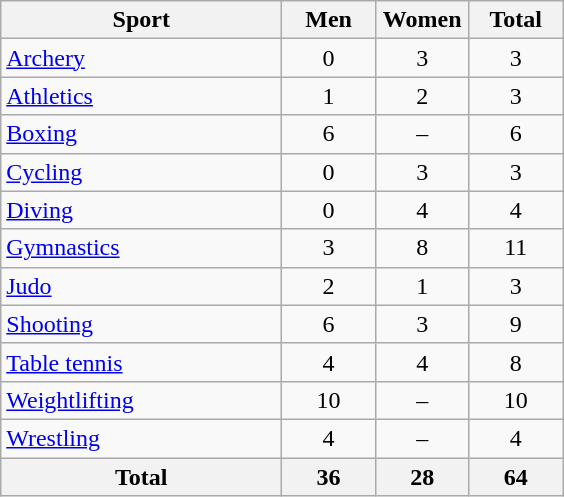<table class="wikitable sortable" style="text-align:center;">
<tr>
<th width=180>Sport</th>
<th width=55>Men</th>
<th width=55>Women</th>
<th width=55>Total</th>
</tr>
<tr>
<td align=left><a href='#'>Archery</a></td>
<td>0</td>
<td>3</td>
<td>3</td>
</tr>
<tr>
<td align=left><a href='#'>Athletics</a></td>
<td>1</td>
<td>2</td>
<td>3</td>
</tr>
<tr>
<td align=left><a href='#'>Boxing</a></td>
<td>6</td>
<td>–</td>
<td>6</td>
</tr>
<tr>
<td align=left><a href='#'>Cycling</a></td>
<td>0</td>
<td>3</td>
<td>3</td>
</tr>
<tr>
<td align=left><a href='#'>Diving</a></td>
<td>0</td>
<td>4</td>
<td>4</td>
</tr>
<tr>
<td align=left><a href='#'>Gymnastics</a></td>
<td>3</td>
<td>8</td>
<td>11</td>
</tr>
<tr>
<td align=left><a href='#'>Judo</a></td>
<td>2</td>
<td>1</td>
<td>3</td>
</tr>
<tr>
<td align=left><a href='#'>Shooting</a></td>
<td>6</td>
<td>3</td>
<td>9</td>
</tr>
<tr>
<td align=left><a href='#'>Table tennis</a></td>
<td>4</td>
<td>4</td>
<td>8</td>
</tr>
<tr>
<td align=left><a href='#'>Weightlifting</a></td>
<td>10</td>
<td>–</td>
<td>10</td>
</tr>
<tr>
<td align=left><a href='#'>Wrestling</a></td>
<td>4</td>
<td>–</td>
<td>4</td>
</tr>
<tr>
<th>Total</th>
<th>36</th>
<th>28</th>
<th>64</th>
</tr>
</table>
